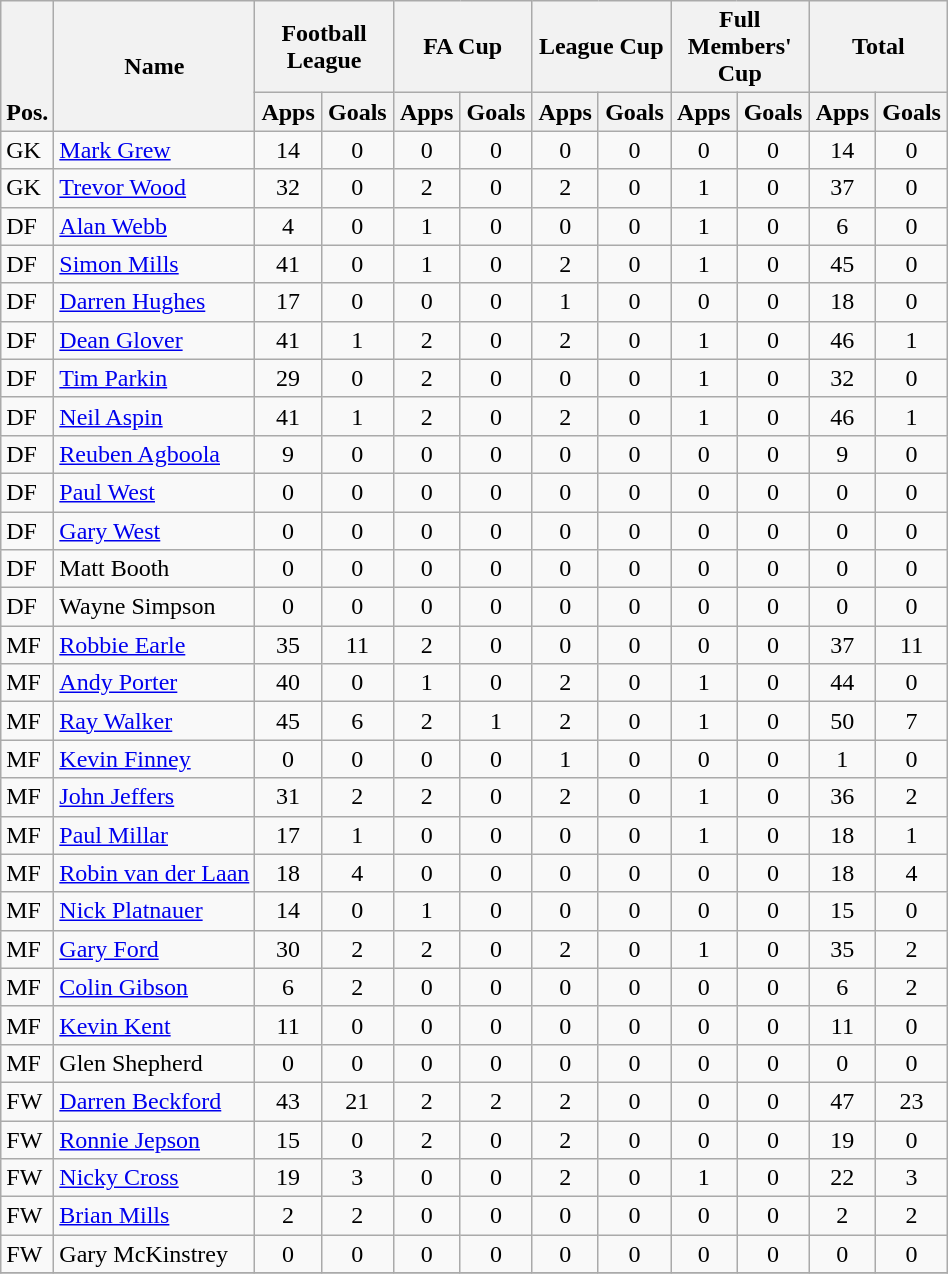<table class="wikitable" style="text-align:center">
<tr>
<th rowspan="2" valign="bottom">Pos.</th>
<th rowspan="2">Name</th>
<th colspan="2" width="85">Football League</th>
<th colspan="2" width="85">FA Cup</th>
<th colspan="2" width="85">League Cup</th>
<th colspan="2" width="85">Full Members' Cup</th>
<th colspan="2" width="85">Total</th>
</tr>
<tr>
<th>Apps</th>
<th>Goals</th>
<th>Apps</th>
<th>Goals</th>
<th>Apps</th>
<th>Goals</th>
<th>Apps</th>
<th>Goals</th>
<th>Apps</th>
<th>Goals</th>
</tr>
<tr>
<td align="left">GK</td>
<td align="left"> <a href='#'>Mark Grew</a></td>
<td>14</td>
<td>0</td>
<td>0</td>
<td>0</td>
<td>0</td>
<td>0</td>
<td>0</td>
<td>0</td>
<td>14</td>
<td>0</td>
</tr>
<tr>
<td align="left">GK</td>
<td align="left"> <a href='#'>Trevor Wood</a></td>
<td>32</td>
<td>0</td>
<td>2</td>
<td>0</td>
<td>2</td>
<td>0</td>
<td>1</td>
<td>0</td>
<td>37</td>
<td>0</td>
</tr>
<tr>
<td align="left">DF</td>
<td align="left"> <a href='#'>Alan Webb</a></td>
<td>4</td>
<td>0</td>
<td>1</td>
<td>0</td>
<td>0</td>
<td>0</td>
<td>1</td>
<td>0</td>
<td>6</td>
<td>0</td>
</tr>
<tr>
<td align="left">DF</td>
<td align="left"> <a href='#'>Simon Mills</a></td>
<td>41</td>
<td>0</td>
<td>1</td>
<td>0</td>
<td>2</td>
<td>0</td>
<td>1</td>
<td>0</td>
<td>45</td>
<td>0</td>
</tr>
<tr>
<td align="left">DF</td>
<td align="left"> <a href='#'>Darren Hughes</a></td>
<td>17</td>
<td>0</td>
<td>0</td>
<td>0</td>
<td>1</td>
<td>0</td>
<td>0</td>
<td>0</td>
<td>18</td>
<td>0</td>
</tr>
<tr>
<td align="left">DF</td>
<td align="left"> <a href='#'>Dean Glover</a></td>
<td>41</td>
<td>1</td>
<td>2</td>
<td>0</td>
<td>2</td>
<td>0</td>
<td>1</td>
<td>0</td>
<td>46</td>
<td>1</td>
</tr>
<tr>
<td align="left">DF</td>
<td align="left"> <a href='#'>Tim Parkin</a></td>
<td>29</td>
<td>0</td>
<td>2</td>
<td>0</td>
<td>0</td>
<td>0</td>
<td>1</td>
<td>0</td>
<td>32</td>
<td>0</td>
</tr>
<tr>
<td align="left">DF</td>
<td align="left"> <a href='#'>Neil Aspin</a></td>
<td>41</td>
<td>1</td>
<td>2</td>
<td>0</td>
<td>2</td>
<td>0</td>
<td>1</td>
<td>0</td>
<td>46</td>
<td>1</td>
</tr>
<tr>
<td align="left">DF</td>
<td align="left"> <a href='#'>Reuben Agboola</a></td>
<td>9</td>
<td>0</td>
<td>0</td>
<td>0</td>
<td>0</td>
<td>0</td>
<td>0</td>
<td>0</td>
<td>9</td>
<td>0</td>
</tr>
<tr>
<td align="left">DF</td>
<td align="left"> <a href='#'>Paul West</a></td>
<td>0</td>
<td>0</td>
<td>0</td>
<td>0</td>
<td>0</td>
<td>0</td>
<td>0</td>
<td>0</td>
<td>0</td>
<td>0</td>
</tr>
<tr>
<td align="left">DF</td>
<td align="left"> <a href='#'>Gary West</a></td>
<td>0</td>
<td>0</td>
<td>0</td>
<td>0</td>
<td>0</td>
<td>0</td>
<td>0</td>
<td>0</td>
<td>0</td>
<td>0</td>
</tr>
<tr>
<td align="left">DF</td>
<td align="left"> Matt Booth</td>
<td>0</td>
<td>0</td>
<td>0</td>
<td>0</td>
<td>0</td>
<td>0</td>
<td>0</td>
<td>0</td>
<td>0</td>
<td>0</td>
</tr>
<tr>
<td align="left">DF</td>
<td align="left"> Wayne Simpson</td>
<td>0</td>
<td>0</td>
<td>0</td>
<td>0</td>
<td>0</td>
<td>0</td>
<td>0</td>
<td>0</td>
<td>0</td>
<td>0</td>
</tr>
<tr>
<td align="left">MF</td>
<td align="left"> <a href='#'>Robbie Earle</a></td>
<td>35</td>
<td>11</td>
<td>2</td>
<td>0</td>
<td>0</td>
<td>0</td>
<td>0</td>
<td>0</td>
<td>37</td>
<td>11</td>
</tr>
<tr>
<td align="left">MF</td>
<td align="left"> <a href='#'>Andy Porter</a></td>
<td>40</td>
<td>0</td>
<td>1</td>
<td>0</td>
<td>2</td>
<td>0</td>
<td>1</td>
<td>0</td>
<td>44</td>
<td>0</td>
</tr>
<tr>
<td align="left">MF</td>
<td align="left"> <a href='#'>Ray Walker</a></td>
<td>45</td>
<td>6</td>
<td>2</td>
<td>1</td>
<td>2</td>
<td>0</td>
<td>1</td>
<td>0</td>
<td>50</td>
<td>7</td>
</tr>
<tr>
<td align="left">MF</td>
<td align="left"> <a href='#'>Kevin Finney</a></td>
<td>0</td>
<td>0</td>
<td>0</td>
<td>0</td>
<td>1</td>
<td>0</td>
<td>0</td>
<td>0</td>
<td>1</td>
<td>0</td>
</tr>
<tr>
<td align="left">MF</td>
<td align="left"> <a href='#'>John Jeffers</a></td>
<td>31</td>
<td>2</td>
<td>2</td>
<td>0</td>
<td>2</td>
<td>0</td>
<td>1</td>
<td>0</td>
<td>36</td>
<td>2</td>
</tr>
<tr>
<td align="left">MF</td>
<td align="left"> <a href='#'>Paul Millar</a></td>
<td>17</td>
<td>1</td>
<td>0</td>
<td>0</td>
<td>0</td>
<td>0</td>
<td>1</td>
<td>0</td>
<td>18</td>
<td>1</td>
</tr>
<tr>
<td align="left">MF</td>
<td align="left"> <a href='#'>Robin van der Laan</a></td>
<td>18</td>
<td>4</td>
<td>0</td>
<td>0</td>
<td>0</td>
<td>0</td>
<td>0</td>
<td>0</td>
<td>18</td>
<td>4</td>
</tr>
<tr>
<td align="left">MF</td>
<td align="left"> <a href='#'>Nick Platnauer</a></td>
<td>14</td>
<td>0</td>
<td>1</td>
<td>0</td>
<td>0</td>
<td>0</td>
<td>0</td>
<td>0</td>
<td>15</td>
<td>0</td>
</tr>
<tr>
<td align="left">MF</td>
<td align="left"> <a href='#'>Gary Ford</a></td>
<td>30</td>
<td>2</td>
<td>2</td>
<td>0</td>
<td>2</td>
<td>0</td>
<td>1</td>
<td>0</td>
<td>35</td>
<td>2</td>
</tr>
<tr>
<td align="left">MF</td>
<td align="left"> <a href='#'>Colin Gibson</a></td>
<td>6</td>
<td>2</td>
<td>0</td>
<td>0</td>
<td>0</td>
<td>0</td>
<td>0</td>
<td>0</td>
<td>6</td>
<td>2</td>
</tr>
<tr>
<td align="left">MF</td>
<td align="left"> <a href='#'>Kevin Kent</a></td>
<td>11</td>
<td>0</td>
<td>0</td>
<td>0</td>
<td>0</td>
<td>0</td>
<td>0</td>
<td>0</td>
<td>11</td>
<td>0</td>
</tr>
<tr>
<td align="left">MF</td>
<td align="left"> Glen Shepherd</td>
<td>0</td>
<td>0</td>
<td>0</td>
<td>0</td>
<td>0</td>
<td>0</td>
<td>0</td>
<td>0</td>
<td>0</td>
<td>0</td>
</tr>
<tr>
<td align="left">FW</td>
<td align="left"> <a href='#'>Darren Beckford</a></td>
<td>43</td>
<td>21</td>
<td>2</td>
<td>2</td>
<td>2</td>
<td>0</td>
<td>0</td>
<td>0</td>
<td>47</td>
<td>23</td>
</tr>
<tr>
<td align="left">FW</td>
<td align="left"> <a href='#'>Ronnie Jepson</a></td>
<td>15</td>
<td>0</td>
<td>2</td>
<td>0</td>
<td>2</td>
<td>0</td>
<td>0</td>
<td>0</td>
<td>19</td>
<td>0</td>
</tr>
<tr>
<td align="left">FW</td>
<td align="left"> <a href='#'>Nicky Cross</a></td>
<td>19</td>
<td>3</td>
<td>0</td>
<td>0</td>
<td>2</td>
<td>0</td>
<td>1</td>
<td>0</td>
<td>22</td>
<td>3</td>
</tr>
<tr>
<td align="left">FW</td>
<td align="left"> <a href='#'>Brian Mills</a></td>
<td>2</td>
<td>2</td>
<td>0</td>
<td>0</td>
<td>0</td>
<td>0</td>
<td>0</td>
<td>0</td>
<td>2</td>
<td>2</td>
</tr>
<tr>
<td align="left">FW</td>
<td align="left"> Gary McKinstrey</td>
<td>0</td>
<td>0</td>
<td>0</td>
<td>0</td>
<td>0</td>
<td>0</td>
<td>0</td>
<td>0</td>
<td>0</td>
<td>0</td>
</tr>
<tr>
</tr>
</table>
